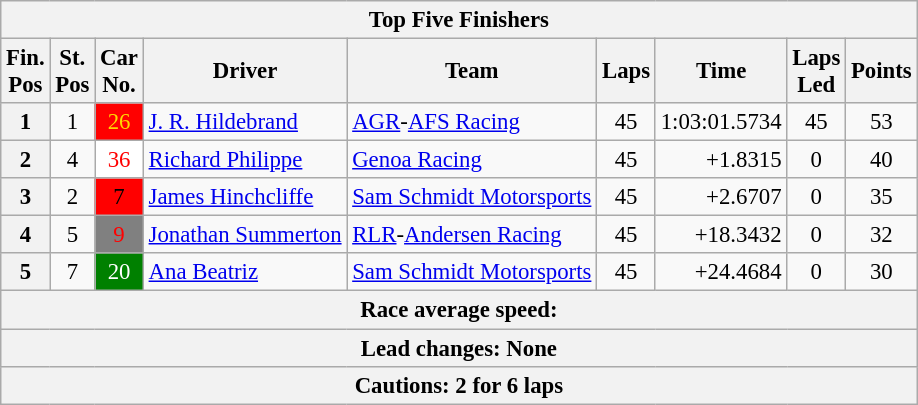<table class="wikitable" style="font-size:95%;">
<tr>
<th colspan=9>Top Five Finishers</th>
</tr>
<tr>
<th>Fin.<br>Pos</th>
<th>St.<br>Pos</th>
<th>Car<br>No.</th>
<th>Driver</th>
<th>Team</th>
<th>Laps</th>
<th>Time</th>
<th>Laps<br>Led</th>
<th>Points</th>
</tr>
<tr>
<th>1</th>
<td align=center>1</td>
<td style="background:red; color:gold;" align=center>26</td>
<td> <a href='#'>J. R. Hildebrand</a></td>
<td><a href='#'>AGR</a>-<a href='#'>AFS Racing</a></td>
<td align=center>45</td>
<td align=right>1:03:01.5734</td>
<td align=center>45</td>
<td align=center>53</td>
</tr>
<tr>
<th>2</th>
<td align=center>4</td>
<td style="background:white; color:red;" align=center>36</td>
<td> <a href='#'>Richard Philippe</a></td>
<td><a href='#'>Genoa Racing</a></td>
<td align=center>45</td>
<td align=right>+1.8315</td>
<td align=center>0</td>
<td align=center>40</td>
</tr>
<tr>
<th>3</th>
<td align=center>2</td>
<td style="background:red; color:black;" align=center>7</td>
<td> <a href='#'>James Hinchcliffe</a></td>
<td><a href='#'>Sam Schmidt Motorsports</a></td>
<td align=center>45</td>
<td align=right>+2.6707</td>
<td align=center>0</td>
<td align=center>35</td>
</tr>
<tr>
<th>4</th>
<td align=center>5</td>
<td style="background:grey; color:red;" align=center>9</td>
<td> <a href='#'>Jonathan Summerton</a></td>
<td><a href='#'>RLR</a>-<a href='#'>Andersen Racing</a></td>
<td align=center>45</td>
<td align=right>+18.3432</td>
<td align=center>0</td>
<td align=center>32</td>
</tr>
<tr>
<th>5</th>
<td align=center>7</td>
<td style="background:green; color:white;" align=center>20</td>
<td> <a href='#'>Ana Beatriz</a></td>
<td><a href='#'>Sam Schmidt Motorsports</a></td>
<td align=center>45</td>
<td align=right>+24.4684</td>
<td align=center>0</td>
<td align=center>30</td>
</tr>
<tr>
<th colspan=9>Race average speed: </th>
</tr>
<tr>
<th colspan=9>Lead changes: None</th>
</tr>
<tr>
<th colspan=9>Cautions: 2 for 6 laps</th>
</tr>
</table>
